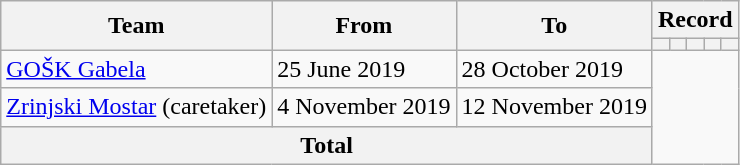<table class=wikitable style="text-align: center">
<tr>
<th rowspan=2>Team</th>
<th rowspan=2>From</th>
<th rowspan=2>To</th>
<th colspan=5>Record</th>
</tr>
<tr>
<th></th>
<th></th>
<th></th>
<th></th>
<th></th>
</tr>
<tr>
<td align=left><a href='#'>GOŠK Gabela</a></td>
<td align=left>25 June 2019</td>
<td align=left>28 October 2019<br></td>
</tr>
<tr>
<td align=left><a href='#'>Zrinjski Mostar</a> (caretaker)</td>
<td align=left>4 November 2019</td>
<td align=left>12 November 2019<br></td>
</tr>
<tr>
<th colspan=3>Total<br></th>
</tr>
</table>
